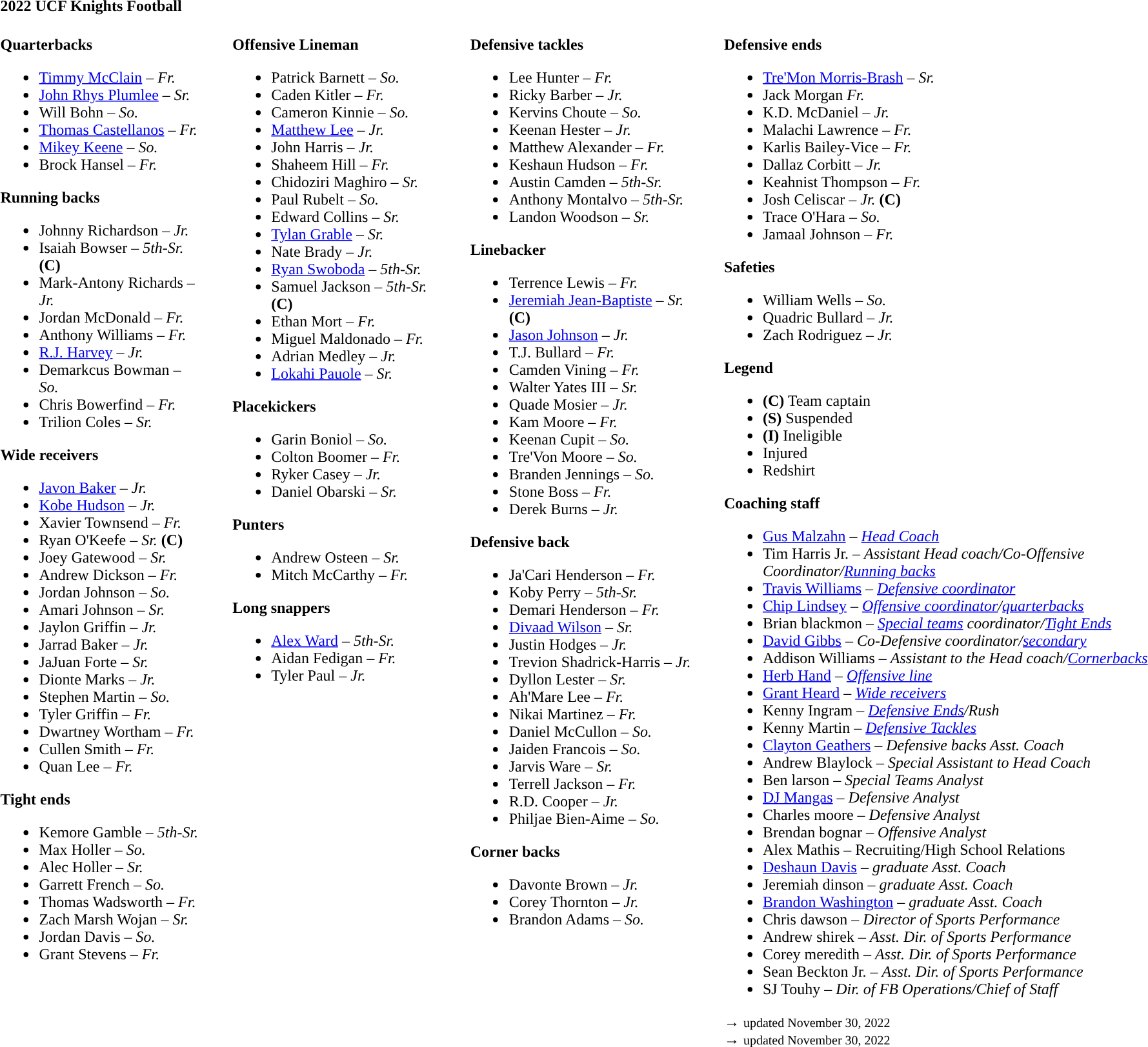<table class="toccolours" style="text-align: left;">
<tr>
<td colspan=11><strong>2022 UCF Knights Football</strong></td>
</tr>
<tr>
<td valign="top"><br><strong>Quarterbacks</strong><ul><li> <a href='#'>Timmy McClain</a> – <em> Fr.</em></li><li> <a href='#'>John Rhys Plumlee</a> – <em>Sr.</em></li><li> Will Bohn – <em> So.</em></li><li> <a href='#'>Thomas Castellanos</a> – <em>Fr.</em></li><li> <a href='#'>Mikey Keene</a> – <em>So.</em></li><li> Brock Hansel – <em>Fr.</em></li></ul><strong>Running backs</strong><ul><li> Johnny Richardson – <em>Jr.</em></li><li> Isaiah Bowser – <em>5th-Sr.</em> <strong>(C)</strong></li><li> Mark-Antony Richards – <em> Jr.</em></li><li> Jordan McDonald – <em>Fr.</em></li><li> Anthony Williams – <em> Fr.</em></li><li> <a href='#'>R.J. Harvey</a> – <em> Jr.</em></li><li> Demarkcus Bowman – <em> So.</em></li><li> Chris Bowerfind – <em> Fr.</em></li><li> Trilion Coles – <em> Sr.</em></li></ul><strong>Wide receivers</strong><ul><li> <a href='#'>Javon Baker</a> – <em>Jr.</em></li><li> <a href='#'>Kobe Hudson</a> – <em>Jr.</em></li><li> Xavier Townsend – <em>Fr.</em></li><li> Ryan O'Keefe – <em>Sr.</em> <strong>(C)</strong></li><li> Joey Gatewood – <em> Sr.</em></li><li> Andrew Dickson – <em> Fr.</em></li><li> Jordan Johnson – <em> So.</em></li><li> Amari Johnson – <em>Sr.</em>  </li><li> Jaylon Griffin – <em> Jr.</em></li><li> Jarrad Baker – <em> Jr.</em></li><li> JaJuan Forte – <em> Sr.</em></li><li> Dionte Marks – <em> Jr.</em></li><li> Stephen Martin – <em> So.</em></li><li> Tyler Griffin – <em>Fr.</em></li><li> Dwartney Wortham – <em>Fr.</em></li><li> Cullen Smith – <em> Fr.</em></li><li> Quan Lee – <em>Fr.</em></li></ul><strong>Tight ends</strong><ul><li> Kemore Gamble – <em>5th-Sr.</em></li><li> Max Holler – <em> So.</em></li><li> Alec Holler – <em> Sr.</em></li><li> Garrett French – <em> So.</em></li><li> Thomas Wadsworth – <em>Fr.</em></li><li> Zach Marsh Wojan – <em> Sr.</em></li><li> Jordan Davis – <em> So.</em>  </li><li> Grant Stevens – <em>Fr.</em></li></ul></td>
<td width="25"> </td>
<td valign="top"><br><strong>Offensive Lineman</strong><ul><li> Patrick Barnett – <em> So.</em></li><li> Caden Kitler – <em>Fr.</em></li><li> Cameron Kinnie – <em> So.</em></li><li> <a href='#'>Matthew Lee</a> – <em> Jr.</em></li><li> John Harris – <em> Jr.</em></li><li> Shaheem Hill – <em>Fr.</em></li><li> Chidoziri Maghiro – <em> Sr.</em></li><li> Paul Rubelt – <em> So.</em></li><li> Edward Collins – <em> Sr.</em></li><li> <a href='#'>Tylan Grable</a> – <em> Sr.</em></li><li> Nate Brady – <em> Jr.</em></li><li> <a href='#'>Ryan Swoboda</a> – <em>5th-Sr.</em></li><li> Samuel Jackson – <em>5th-Sr.</em> <strong>(C)</strong></li><li> Ethan Mort – <em> Fr.</em></li><li> Miguel Maldonado – <em>Fr.</em></li><li> Adrian Medley – <em> Jr.</em></li><li> <a href='#'>Lokahi Pauole</a> – <em>Sr.</em></li></ul><strong>Placekickers</strong><ul><li> Garin Boniol – <em> So.</em></li><li> Colton Boomer – <em>Fr.</em></li><li> Ryker Casey – <em> Jr.</em></li><li> Daniel Obarski – <em>Sr.</em></li></ul><strong>Punters</strong><ul><li> Andrew Osteen – <em> Sr.</em></li><li> Mitch McCarthy – <em>Fr.</em></li></ul><strong>Long snappers</strong><ul><li> <a href='#'>Alex Ward</a> – <em>5th-Sr.</em></li><li> Aidan Fedigan – <em>Fr.</em></li><li> Tyler Paul – <em> Jr.</em></li></ul></td>
<td width="25"> </td>
<td valign="top"><br><strong>Defensive tackles</strong><ul><li> Lee Hunter – <em> Fr.</em></li><li> Ricky Barber – <em> Jr.</em></li><li> Kervins Choute – <em> So.</em></li><li> Keenan Hester – <em> Jr.</em></li><li> Matthew Alexander – <em> Fr.</em></li><li> Keshaun Hudson – <em>Fr.</em></li><li> Austin Camden – <em>5th-Sr.</em></li><li> Anthony Montalvo – <em>5th-Sr.</em></li><li> Landon Woodson – <em> Sr.</em></li></ul><strong>Linebacker</strong><ul><li> Terrence Lewis – <em> Fr.</em></li><li> <a href='#'>Jeremiah Jean-Baptiste</a> – <em>Sr.</em> <strong>(C)</strong></li><li> <a href='#'>Jason Johnson</a> – <em> Jr.</em></li><li> T.J. Bullard – <em>Fr.</em></li><li> Camden Vining – <em> Fr.</em></li><li> Walter Yates III – <em> Sr.</em></li><li> Quade Mosier – <em>Jr.</em></li><li> Kam Moore – <em>Fr.</em></li><li> Keenan Cupit – <em> So.</em></li><li> Tre'Von Moore – <em>So.</em></li><li> Branden Jennings – <em>So.</em></li><li> Stone Boss – <em>Fr.</em></li><li> Derek Burns – <em> Jr.</em></li></ul><strong>Defensive back</strong><ul><li> Ja'Cari Henderson – <em>Fr.</em></li><li> Koby Perry – <em>5th-Sr.</em></li><li> Demari Henderson – <em>Fr.</em></li><li> <a href='#'>Divaad Wilson</a> – <em> Sr.</em></li><li> Justin Hodges – <em>Jr.</em></li><li> Trevion Shadrick-Harris – <em> Jr.</em></li><li> Dyllon Lester – <em> Sr.</em></li><li> Ah'Mare Lee – <em> Fr.</em></li><li> Nikai Martinez – <em>Fr.</em></li><li> Daniel McCullon – <em> So.</em></li><li> Jaiden Francois – <em> So.</em></li><li> Jarvis Ware – <em> Sr.</em></li><li> Terrell Jackson – <em>Fr.</em></li><li> R.D. Cooper – <em>Jr.</em></li><li> Philjae Bien-Aime – <em> So.</em></li></ul><strong>Corner backs</strong><ul><li> Davonte Brown – <em>Jr.</em></li><li> Corey Thornton – <em>Jr.</em></li><li> Brandon Adams – <em>So.</em></li></ul></td>
<td width="25"> </td>
<td valign="top"><br><strong>Defensive ends</strong><ul><li> <a href='#'>Tre'Mon Morris-Brash</a> – <em>Sr.</em></li><li> Jack Morgan <em>Fr.</em></li><li> K.D. McDaniel – <em> Jr.</em></li><li> Malachi Lawrence – <em> Fr.</em></li><li> Karlis Bailey-Vice – <em> Fr.</em></li><li> Dallaz Corbitt – <em> Jr.</em></li><li> Keahnist Thompson – <em>Fr.</em></li><li> Josh Celiscar – <em>Jr.</em> <strong>(C)</strong></li><li> Trace O'Hara – <em> So.</em></li><li> Jamaal Johnson – <em>Fr.</em></li></ul><strong>Safeties</strong><ul><li> William Wells – <em>So.</em></li><li> Quadric Bullard – <em>Jr.</em> </li><li> Zach Rodriguez – <em> Jr.</em></li></ul><strong>Legend</strong><ul><li><strong>(C)</strong> Team captain</li><li><strong>(S)</strong> Suspended</li><li><strong>(I)</strong> Ineligible</li><li> Injured</li><li> Redshirt</li></ul><strong>Coaching staff</strong><ul><li><a href='#'>Gus Malzahn</a> – <em><a href='#'>Head Coach</a></em></li><li>Tim Harris Jr. – <em>Assistant Head coach/Co-Offensive Coordinator/<a href='#'>Running backs</a></em></li><li><a href='#'>Travis Williams</a> – <em><a href='#'>Defensive coordinator</a></em></li><li><a href='#'>Chip Lindsey</a> – <em><a href='#'>Offensive coordinator</a>/<a href='#'>quarterbacks</a></em></li><li>Brian blackmon – <em><a href='#'>Special teams</a> coordinator/<a href='#'>Tight Ends</a></em></li><li><a href='#'>David Gibbs</a> – <em>Co-Defensive coordinator/<a href='#'>secondary</a></em></li><li>Addison Williams – <em>Assistant to the Head coach/<a href='#'>Cornerbacks</a></em></li><li><a href='#'>Herb Hand</a> – <em><a href='#'>Offensive line</a></em></li><li><a href='#'>Grant Heard</a> – <em><a href='#'>Wide receivers</a></em></li><li>Kenny Ingram – <em><a href='#'>Defensive Ends</a>/Rush</em></li><li>Kenny Martin – <em><a href='#'>Defensive Tackles</a></em></li><li><a href='#'>Clayton Geathers</a> – <em>Defensive backs Asst. Coach</em></li><li>Andrew Blaylock – <em>Special Assistant to Head Coach</em></li><li>Ben larson – <em>Special Teams Analyst</em></li><li><a href='#'>DJ Mangas</a> – <em>Defensive Analyst</em></li><li>Charles moore – <em>Defensive Analyst</em></li><li>Brendan bognar – <em>Offensive Analyst</em></li><li>Alex Mathis – Recruiting/High School Relations</li><li><a href='#'>Deshaun Davis</a> – <em>graduate Asst. Coach</em></li><li>Jeremiah dinson – <em>graduate Asst. Coach</em></li><li><a href='#'>Brandon Washington</a> – <em>graduate Asst. Coach</em></li><li>Chris dawson – <em>Director of Sports Performance</em></li><li>Andrew shirek – <em>Asst. Dir. of Sports Performance</em></li><li>Corey meredith – <em>Asst. Dir. of Sports Performance</em></li><li>Sean Beckton Jr. – <em>Asst. Dir. of Sports Performance</em></li><li>SJ Touhy – <em>Dir. of FB Operations/Chief of Staff</em></li></ul>→ <small> updated November 30, 2022</small><br>
→ <small> updated November 30, 2022</small></td>
</tr>
</table>
